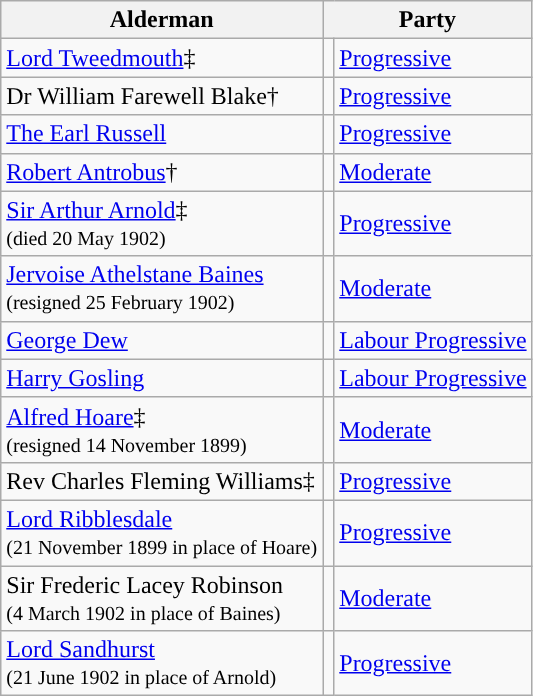<table class="wikitable">
<tr>
<th>Alderman</th>
<th colspan=2!>Party</th>
</tr>
<tr>
<td><a href='#'>Lord Tweedmouth</a>‡</td>
<td style="background-color: "></td>
<td><a href='#'>Progressive</a></td>
</tr>
<tr>
<td>Dr William Farewell Blake†</td>
<td style="background-color: "></td>
<td><a href='#'>Progressive</a></td>
</tr>
<tr>
<td><a href='#'>The Earl Russell</a></td>
<td style="background-color: "></td>
<td><a href='#'>Progressive</a></td>
</tr>
<tr>
<td><a href='#'>Robert Antrobus</a>†</td>
<td style="background-color: "></td>
<td><a href='#'>Moderate</a></td>
</tr>
<tr>
<td><a href='#'>Sir Arthur Arnold</a>‡<small><br>(died 20 May 1902)</small></td>
<td style="background-color: "></td>
<td><a href='#'>Progressive</a></td>
</tr>
<tr>
<td><a href='#'>Jervoise Athelstane Baines</a><small><br>(resigned 25 February 1902)</small></td>
<td style="background-color: "></td>
<td><a href='#'>Moderate</a></td>
</tr>
<tr>
<td><a href='#'>George Dew</a></td>
<td style="background-color: "></td>
<td><a href='#'>Labour Progressive</a></td>
</tr>
<tr>
<td><a href='#'>Harry Gosling</a></td>
<td style="background-color: "></td>
<td><a href='#'>Labour Progressive</a></td>
</tr>
<tr>
<td><a href='#'>Alfred Hoare</a>‡<small><br>(resigned 14 November 1899)</small></td>
<td style="background-color: "></td>
<td><a href='#'>Moderate</a></td>
</tr>
<tr>
<td>Rev Charles Fleming Williams‡</td>
<td style="background-color: "></td>
<td><a href='#'>Progressive</a></td>
</tr>
<tr>
<td><a href='#'>Lord Ribblesdale</a><small><br>(21 November 1899 in place of Hoare)</small></td>
<td style="background-color: "></td>
<td><a href='#'>Progressive</a></td>
</tr>
<tr>
<td>Sir Frederic Lacey Robinson<small><br>(4 March 1902 in place of Baines)</small></td>
<td style="background-color: "></td>
<td><a href='#'>Moderate</a></td>
</tr>
<tr>
<td><a href='#'>Lord Sandhurst</a><small><br>(21 June 1902 in place of Arnold)</small></td>
<td style="background-color: "></td>
<td><a href='#'>Progressive</a></td>
</tr>
</table>
